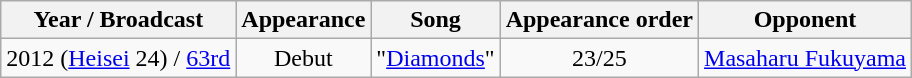<table class=wikitable>
<tr>
<th>Year / Broadcast</th>
<th>Appearance</th>
<th>Song</th>
<th>Appearance order</th>
<th>Opponent</th>
</tr>
<tr>
<td>2012 (<a href='#'>Heisei</a> 24) / <a href='#'>63rd</a></td>
<td align=center>Debut</td>
<td>"<a href='#'>Diamonds</a>"</td>
<td align=center>23/25</td>
<td><a href='#'>Masaharu Fukuyama</a></td>
</tr>
</table>
